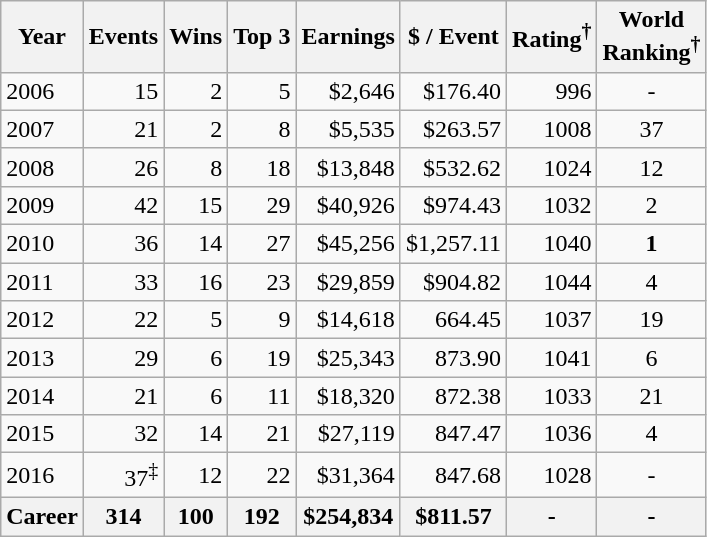<table class="wikitable sortable">
<tr>
<th>Year</th>
<th>Events</th>
<th>Wins</th>
<th>Top 3</th>
<th>Earnings</th>
<th>$ / Event</th>
<th>Rating<sup>†</sup></th>
<th>World<br>Ranking<sup>†</sup></th>
</tr>
<tr>
<td>2006</td>
<td align=right>15</td>
<td align=right>2</td>
<td align=right>5</td>
<td align=right>$2,646</td>
<td align=right>$176.40</td>
<td align=right>996</td>
<td align=center>-</td>
</tr>
<tr>
<td>2007</td>
<td align=right>21</td>
<td align=right>2</td>
<td align=right>8</td>
<td align=right>$5,535</td>
<td align=right>$263.57</td>
<td align=right>1008</td>
<td align=center>37</td>
</tr>
<tr>
<td>2008</td>
<td align=right>26</td>
<td align=right>8</td>
<td align=right>18</td>
<td align=right>$13,848</td>
<td align=right>$532.62</td>
<td align=right>1024</td>
<td align=center>12</td>
</tr>
<tr>
<td>2009</td>
<td align=right>42</td>
<td align=right>15</td>
<td align=right>29</td>
<td align=right>$40,926</td>
<td align=right>$974.43</td>
<td align=right>1032</td>
<td align=center>2</td>
</tr>
<tr>
<td>2010</td>
<td align=right>36</td>
<td align=right>14</td>
<td align=right>27</td>
<td align=right>$45,256</td>
<td align=right>$1,257.11</td>
<td align=right>1040</td>
<td align=center><strong>1</strong></td>
</tr>
<tr>
<td>2011</td>
<td align=right>33</td>
<td align=right>16</td>
<td align=right>23</td>
<td align=right>$29,859</td>
<td align=right>$904.82</td>
<td align=right>1044</td>
<td align=center>4</td>
</tr>
<tr>
<td>2012</td>
<td align=right>22</td>
<td align=right>5</td>
<td align=right>9</td>
<td align=right>$14,618</td>
<td align=right>664.45</td>
<td align=right>1037</td>
<td align=center>19</td>
</tr>
<tr>
<td>2013</td>
<td align=right>29</td>
<td align=right>6</td>
<td align=right>19</td>
<td align=right>$25,343</td>
<td align=right>873.90</td>
<td align=right>1041</td>
<td align=center>6</td>
</tr>
<tr>
<td>2014</td>
<td align=right>21</td>
<td align=right>6</td>
<td align=right>11</td>
<td align=right>$18,320</td>
<td align=right>872.38</td>
<td align=right>1033</td>
<td align=center>21</td>
</tr>
<tr>
<td>2015</td>
<td align=right>32</td>
<td align=right>14</td>
<td align=right>21</td>
<td align=right>$27,119</td>
<td align=right>847.47</td>
<td align=right>1036</td>
<td align=center>4</td>
</tr>
<tr>
<td>2016</td>
<td align=right>37<sup>‡</sup></td>
<td align=right>12</td>
<td align=right>22</td>
<td align=right>$31,364</td>
<td align=right>847.68</td>
<td align=right>1028</td>
<td align=center>-</td>
</tr>
<tr class="sortbottom">
<th>Career</th>
<th align=right>314</th>
<th align=right>100</th>
<th align=right>192</th>
<th align=right>$254,834</th>
<th align=right>$811.57</th>
<th align=right>-</th>
<th>-</th>
</tr>
</table>
